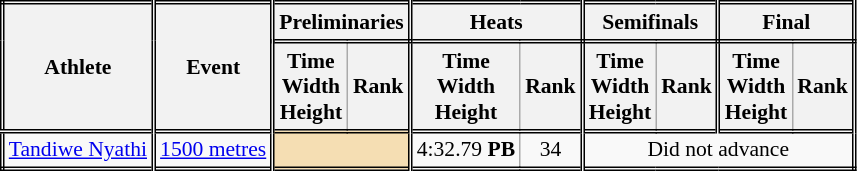<table class=wikitable style="font-size:90%; border: double;">
<tr>
<th rowspan="2" style="border-right:double">Athlete</th>
<th rowspan="2" style="border-right:double">Event</th>
<th colspan="2" style="border-right:double; border-bottom:double;">Preliminaries</th>
<th colspan="2" style="border-right:double; border-bottom:double;">Heats</th>
<th colspan="2" style="border-right:double; border-bottom:double;">Semifinals</th>
<th colspan="2" style="border-right:double; border-bottom:double;">Final</th>
</tr>
<tr>
<th>Time<br>Width<br>Height</th>
<th style="border-right:double">Rank</th>
<th>Time<br>Width<br>Height</th>
<th style="border-right:double">Rank</th>
<th>Time<br>Width<br>Height</th>
<th style="border-right:double">Rank</th>
<th>Time<br>Width<br>Height</th>
<th style="border-right:double">Rank</th>
</tr>
<tr style="border-top: double;">
<td style="border-right:double"><a href='#'>Tandiwe Nyathi</a></td>
<td style="border-right:double"><a href='#'>1500 metres</a></td>
<td style="border-right:double" colspan= 2 bgcolor="wheat"></td>
<td align=center>4:32.79 <strong>PB</strong></td>
<td align=center style="border-right:double">34</td>
<td colspan="4" align=center>Did not advance</td>
</tr>
</table>
